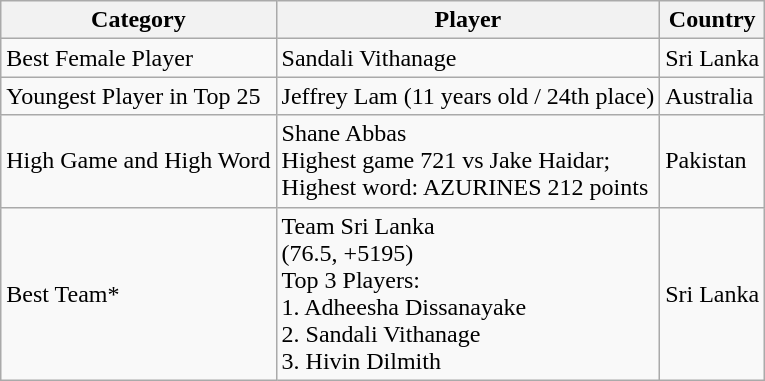<table class="wikitable">
<tr>
<th>Category</th>
<th>Player</th>
<th>Country</th>
</tr>
<tr>
<td>Best Female Player</td>
<td>Sandali Vithanage</td>
<td>Sri Lanka</td>
</tr>
<tr>
<td>Youngest Player in Top 25</td>
<td>Jeffrey Lam (11 years old / 24th place)</td>
<td>Australia</td>
</tr>
<tr>
<td>High Game and High Word</td>
<td>Shane Abbas<br>Highest game 721 vs Jake Haidar;<br>Highest word: AZURINES 212 points</td>
<td>Pakistan</td>
</tr>
<tr>
<td>Best Team*</td>
<td>Team Sri Lanka<br>(76.5, +5195)<br>Top 3 Players:<br>1. Adheesha Dissanayake<br>2. Sandali Vithanage<br>3. Hivin Dilmith</td>
<td>Sri Lanka</td>
</tr>
</table>
